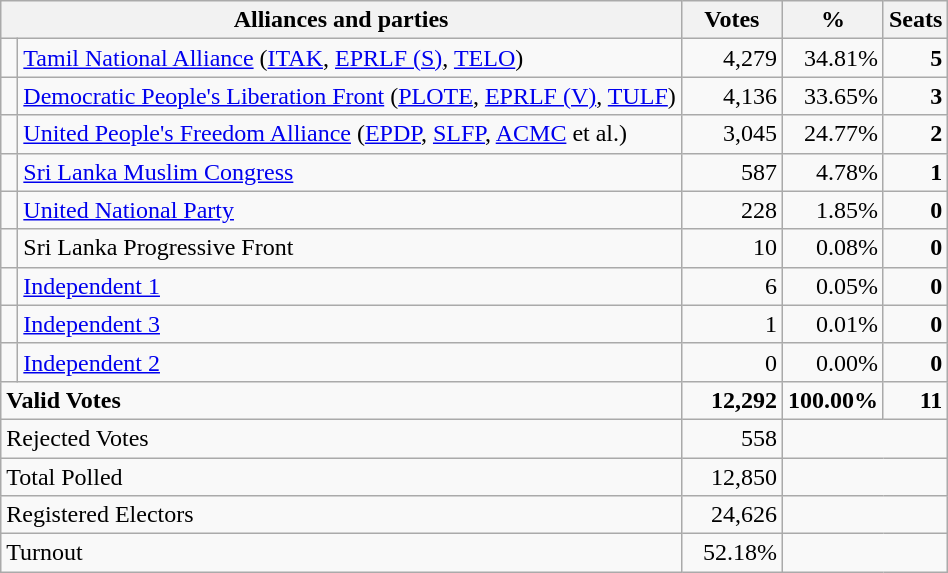<table class="wikitable" border="1" style="text-align:right;">
<tr>
<th valign=bottom align=left colspan=2>Alliances and parties</th>
<th valign=bottom align=center width="60">Votes</th>
<th valign=bottom align=center width="50">%</th>
<th valign=bottom align=center>Seats</th>
</tr>
<tr>
<td bgcolor=> </td>
<td align=left><a href='#'>Tamil National Alliance</a> (<a href='#'>ITAK</a>, <a href='#'>EPRLF (S)</a>, <a href='#'>TELO</a>)</td>
<td>4,279</td>
<td>34.81%</td>
<td><strong>5</strong></td>
</tr>
<tr>
<td bgcolor=> </td>
<td align=left><a href='#'>Democratic People's Liberation Front</a> (<a href='#'>PLOTE</a>, <a href='#'>EPRLF (V)</a>, <a href='#'>TULF</a>)</td>
<td>4,136</td>
<td>33.65%</td>
<td><strong>3</strong></td>
</tr>
<tr>
<td bgcolor=> </td>
<td align=left><a href='#'>United People's Freedom Alliance</a> (<a href='#'>EPDP</a>, <a href='#'>SLFP</a>, <a href='#'>ACMC</a> et al.)</td>
<td>3,045</td>
<td>24.77%</td>
<td><strong>2</strong></td>
</tr>
<tr>
<td bgcolor=> </td>
<td align=left><a href='#'>Sri Lanka Muslim Congress</a></td>
<td>587</td>
<td>4.78%</td>
<td><strong>1</strong></td>
</tr>
<tr>
<td bgcolor=> </td>
<td align=left><a href='#'>United National Party</a></td>
<td>228</td>
<td>1.85%</td>
<td><strong>0</strong></td>
</tr>
<tr>
<td></td>
<td align=left>Sri Lanka Progressive Front</td>
<td>10</td>
<td>0.08%</td>
<td><strong>0</strong></td>
</tr>
<tr>
<td></td>
<td align=left><a href='#'>Independent 1</a></td>
<td>6</td>
<td>0.05%</td>
<td><strong>0</strong></td>
</tr>
<tr>
<td></td>
<td align=left><a href='#'>Independent 3</a></td>
<td>1</td>
<td>0.01%</td>
<td><strong>0</strong></td>
</tr>
<tr>
<td></td>
<td align=left><a href='#'>Independent 2</a></td>
<td>0</td>
<td>0.00%</td>
<td><strong>0</strong></td>
</tr>
<tr>
<td colspan=2 align=left><strong>Valid Votes</strong></td>
<td><strong>12,292</strong></td>
<td><strong>100.00%</strong></td>
<td><strong>11</strong></td>
</tr>
<tr>
<td colspan=2 align=left>Rejected Votes</td>
<td>558</td>
<td colspan=2></td>
</tr>
<tr>
<td colspan=2 align=left>Total Polled</td>
<td>12,850</td>
<td colspan=2></td>
</tr>
<tr>
<td colspan=2 align=left>Registered Electors</td>
<td>24,626</td>
<td colspan=2></td>
</tr>
<tr>
<td colspan=2 align=left>Turnout</td>
<td>52.18%</td>
<td colspan=2></td>
</tr>
</table>
